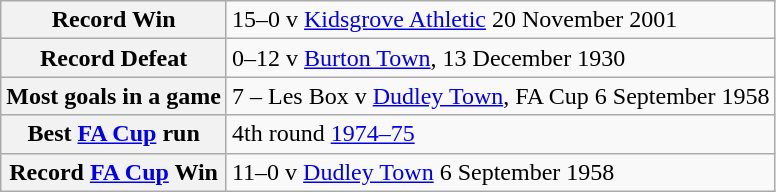<table class="wikitable">
<tr>
<th>Record Win</th>
<td>15–0 v <a href='#'>Kidsgrove Athletic</a> 20 November 2001</td>
</tr>
<tr>
<th>Record Defeat</th>
<td>0–12 v <a href='#'>Burton Town</a>, 13 December 1930</td>
</tr>
<tr>
<th>Most goals in a game</th>
<td>7 – Les Box v <a href='#'>Dudley Town</a>, FA Cup 6 September 1958</td>
</tr>
<tr>
<th>Best <a href='#'>FA Cup</a> run</th>
<td>4th round <a href='#'>1974–75</a></td>
</tr>
<tr>
<th>Record <a href='#'>FA Cup</a> Win</th>
<td>11–0 v <a href='#'>Dudley Town</a> 6 September 1958</td>
</tr>
</table>
